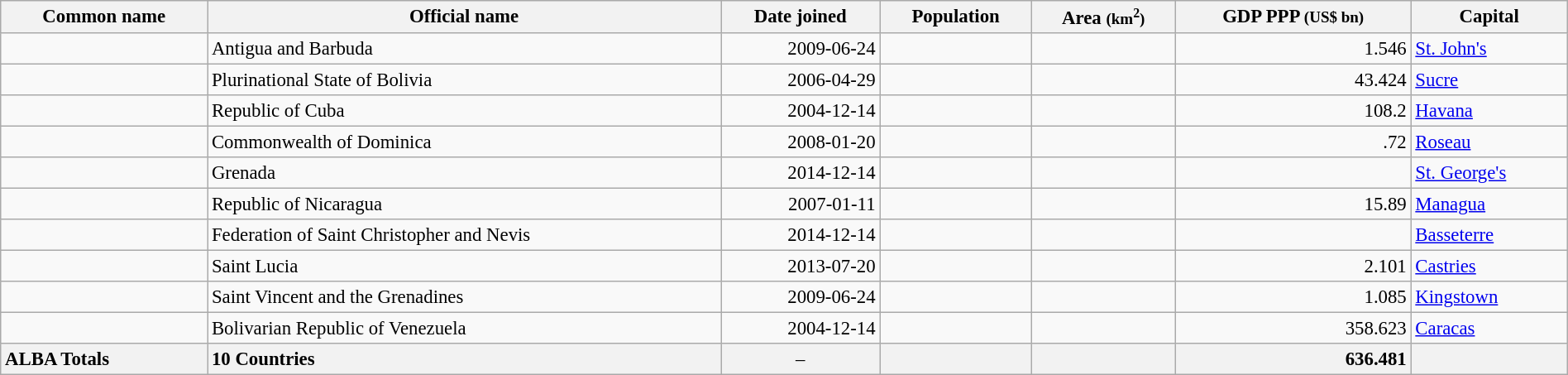<table class="wikitable sortable" style="font-size:95%; white-space:nowrap" width="100%">
<tr>
<th style="line-height:95%">Common name<br></th>
<th style="line-height:95%" class="unsortable">Official name<br></th>
<th style="line-height:95%">Date joined<br></th>
<th style="line-height:95%">Population<br></th>
<th style="line-height:95%">Area <small>(km<sup>2</sup>)</small><br></th>
<th style="line-height:95%">GDP PPP <small>(US$ bn)</small><br></th>
<th style="line-height:95%">Capital<br></th>
</tr>
<tr>
<td></td>
<td>Antigua and Barbuda</td>
<td style="text-align:right">2009-06-24</td>
<td style="text-align:right"></td>
<td style="text-align:right"></td>
<td style="text-align:right">1.546</td>
<td><a href='#'>St. John's</a></td>
</tr>
<tr>
<td></td>
<td>Plurinational State of Bolivia</td>
<td style="text-align:right">2006-04-29</td>
<td style="text-align:right"></td>
<td style="text-align:right"></td>
<td style="text-align:right">43.424</td>
<td><a href='#'>Sucre</a></td>
</tr>
<tr>
<td></td>
<td>Republic of Cuba</td>
<td style="text-align:right">2004-12-14</td>
<td style="text-align:right"></td>
<td style="text-align:right"></td>
<td style="text-align:right">108.2</td>
<td><a href='#'>Havana</a></td>
</tr>
<tr>
<td></td>
<td>Commonwealth of Dominica</td>
<td style="text-align:right">2008-01-20</td>
<td style="text-align:right"></td>
<td style="text-align:right"></td>
<td style="text-align:right">.72</td>
<td><a href='#'>Roseau</a></td>
</tr>
<tr>
<td></td>
<td>Grenada</td>
<td style="text-align:right">2014-12-14</td>
<td style="text-align:right"></td>
<td style="text-align:right"></td>
<td style="text-align:right"></td>
<td><a href='#'>St. George's</a></td>
</tr>
<tr>
<td></td>
<td>Republic of Nicaragua</td>
<td style="text-align:right">2007-01-11</td>
<td style="text-align:right"></td>
<td style="text-align:right"></td>
<td style="text-align:right">15.89</td>
<td><a href='#'>Managua</a></td>
</tr>
<tr>
<td></td>
<td>Federation of Saint Christopher and Nevis</td>
<td style="text-align:right">2014-12-14</td>
<td style="text-align:right"></td>
<td style="text-align:right"></td>
<td style="text-align:right"></td>
<td><a href='#'>Basseterre</a></td>
</tr>
<tr>
<td></td>
<td>Saint Lucia</td>
<td style="text-align:right">2013-07-20</td>
<td style="text-align:right"></td>
<td style="text-align:right"></td>
<td style="text-align:right">2.101</td>
<td><a href='#'>Castries</a></td>
</tr>
<tr>
<td></td>
<td>Saint Vincent and the Grenadines</td>
<td style="text-align:right">2009-06-24</td>
<td style="text-align:right"></td>
<td style="text-align:right"></td>
<td style="text-align:right">1.085</td>
<td><a href='#'>Kingstown</a></td>
</tr>
<tr>
<td></td>
<td>Bolivarian Republic of Venezuela</td>
<td style="text-align:right">2004-12-14</td>
<td style="text-align:right"></td>
<td style="text-align:right"></td>
<td style="text-align:right">358.623</td>
<td><a href='#'>Caracas</a></td>
</tr>
<tr class="sortbottom" style="background:#F2F2F2">
<td><strong>ALBA Totals</strong></td>
<td><strong>10 Countries</strong></td>
<td style="text-align:center">–</td>
<td style="text-align:right"><strong></strong></td>
<td style="text-align:right"><strong></strong></td>
<td style="text-align:right"><strong>636.481</strong></td>
<td></td>
</tr>
</table>
